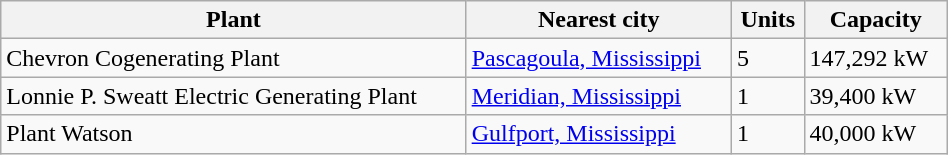<table class="wikitable" width="50%">
<tr>
<th>Plant</th>
<th>Nearest city</th>
<th>Units</th>
<th>Capacity</th>
</tr>
<tr>
<td>Chevron Cogenerating Plant</td>
<td><a href='#'>Pascagoula, Mississippi</a></td>
<td>5</td>
<td>147,292 kW</td>
</tr>
<tr>
<td>Lonnie P. Sweatt Electric Generating Plant</td>
<td><a href='#'>Meridian, Mississippi</a></td>
<td>1</td>
<td>39,400 kW</td>
</tr>
<tr>
<td>Plant Watson</td>
<td><a href='#'>Gulfport, Mississippi</a></td>
<td>1</td>
<td>40,000 kW</td>
</tr>
</table>
